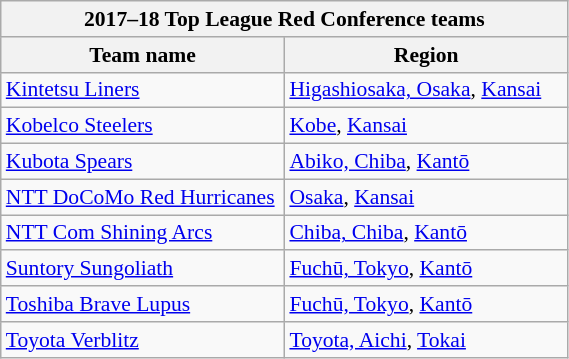<table class="wikitable" style="text-align:left; font-size:90%; width:30%;">
<tr>
<th colspan=4 align=center><strong>2017–18 Top League Red Conference teams</strong></th>
</tr>
<tr>
<th width="50%">Team name</th>
<th width="50%">Region</th>
</tr>
<tr>
<td><a href='#'>Kintetsu Liners</a></td>
<td><a href='#'>Higashiosaka, Osaka</a>, <a href='#'>Kansai</a></td>
</tr>
<tr>
<td><a href='#'>Kobelco Steelers</a></td>
<td><a href='#'>Kobe</a>, <a href='#'>Kansai</a></td>
</tr>
<tr>
<td><a href='#'>Kubota Spears</a></td>
<td><a href='#'>Abiko, Chiba</a>, <a href='#'>Kantō</a></td>
</tr>
<tr>
<td><a href='#'>NTT DoCoMo Red Hurricanes</a></td>
<td><a href='#'>Osaka</a>, <a href='#'>Kansai</a></td>
</tr>
<tr>
<td><a href='#'>NTT Com Shining Arcs</a></td>
<td><a href='#'>Chiba, Chiba</a>, <a href='#'>Kantō</a></td>
</tr>
<tr>
<td><a href='#'>Suntory Sungoliath</a></td>
<td><a href='#'>Fuchū, Tokyo</a>, <a href='#'>Kantō</a></td>
</tr>
<tr>
<td><a href='#'>Toshiba Brave Lupus</a></td>
<td><a href='#'>Fuchū, Tokyo</a>, <a href='#'>Kantō</a></td>
</tr>
<tr>
<td><a href='#'>Toyota Verblitz</a></td>
<td><a href='#'>Toyota, Aichi</a>, <a href='#'>Tokai</a></td>
</tr>
</table>
